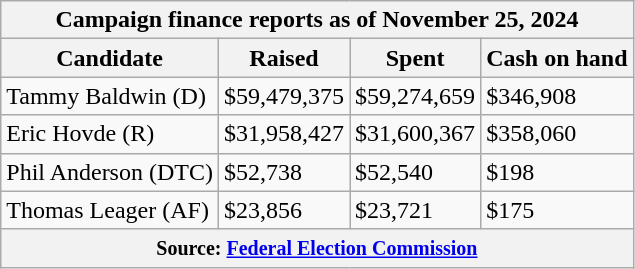<table class="wikitable sortable">
<tr>
<th colspan="4">Campaign finance reports as of November 25, 2024</th>
</tr>
<tr style="text-align:center;">
<th>Candidate</th>
<th>Raised</th>
<th>Spent</th>
<th>Cash on hand</th>
</tr>
<tr>
<td>Tammy Baldwin (D)</td>
<td>$59,479,375</td>
<td>$59,274,659</td>
<td>$346,908</td>
</tr>
<tr>
<td>Eric Hovde (R)</td>
<td>$31,958,427</td>
<td>$31,600,367</td>
<td>$358,060</td>
</tr>
<tr>
<td>Phil Anderson (DTC)</td>
<td>$52,738</td>
<td>$52,540</td>
<td>$198</td>
</tr>
<tr>
<td>Thomas Leager (AF)</td>
<td>$23,856</td>
<td>$23,721</td>
<td>$175</td>
</tr>
<tr>
<th colspan="4"><small>Source: <a href='#'>Federal Election Commission</a></small></th>
</tr>
</table>
